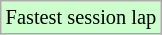<table class="wikitable sortable" style="font-size: 85%;">
<tr style="background:#ccffcc;">
<td>Fastest session lap</td>
</tr>
</table>
